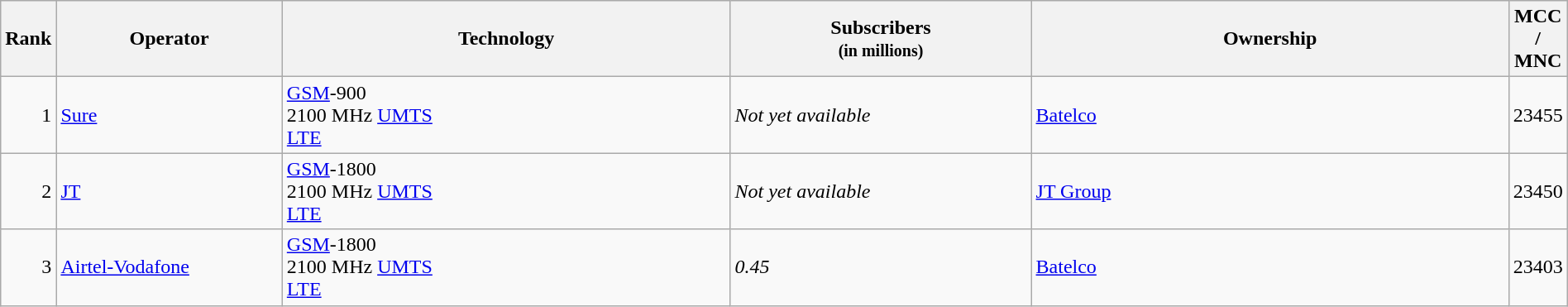<table class="wikitable" style="width:100%;">
<tr>
<th style="width:3%;">Rank</th>
<th style="width:15%;">Operator</th>
<th style="width:30%;">Technology</th>
<th style="width:20%;">Subscribers<br><small>(in millions)</small></th>
<th style="width:32%;">Ownership</th>
<th>MCC / MNC</th>
</tr>
<tr>
<td align=right>1</td>
<td><a href='#'>Sure</a></td>
<td><a href='#'>GSM</a>-900 <br>2100 MHz <a href='#'>UMTS</a><br><a href='#'>LTE</a></td>
<td><em>Not yet available</em></td>
<td><a href='#'>Batelco</a></td>
<td>23455</td>
</tr>
<tr>
<td align=right>2</td>
<td><a href='#'>JT</a></td>
<td><a href='#'>GSM</a>-1800<br>2100 MHz <a href='#'>UMTS</a><br><a href='#'>LTE</a></td>
<td><em>Not yet available</em></td>
<td><a href='#'>JT Group</a></td>
<td>23450</td>
</tr>
<tr>
<td align=right>3</td>
<td><a href='#'>Airtel-Vodafone</a></td>
<td><a href='#'>GSM</a>-1800<br>2100 MHz <a href='#'>UMTS</a><br><a href='#'>LTE</a></td>
<td><em>0.45</em></td>
<td><a href='#'>Batelco</a></td>
<td>23403</td>
</tr>
</table>
